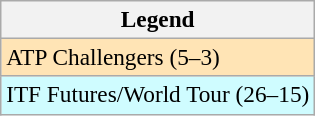<table class=wikitable style=font-size:97%>
<tr>
<th>Legend</th>
</tr>
<tr bgcolor=moccasin>
<td>ATP Challengers (5–3)</td>
</tr>
<tr bgcolor=cffcff>
<td>ITF Futures/World Tour (26–15)</td>
</tr>
</table>
